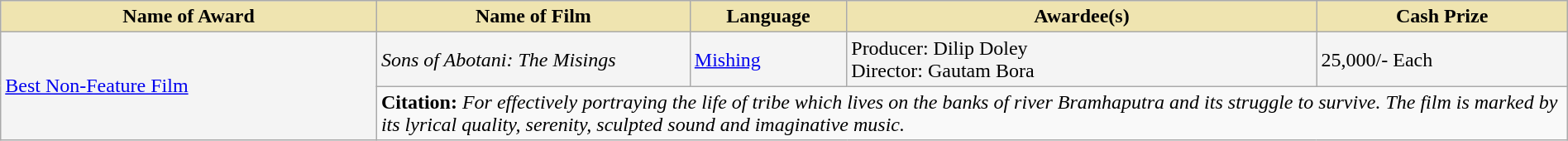<table class="wikitable" style="width:100%;">
<tr>
<th style="background-color:#EFE4B0;width:24%;">Name of Award</th>
<th style="background-color:#EFE4B0;width:20%;">Name of Film</th>
<th style="background-color:#EFE4B0;width:10%;">Language</th>
<th style="background-color:#EFE4B0;width:30%;">Awardee(s)</th>
<th style="background-color:#EFE4B0;width:16%;">Cash Prize</th>
</tr>
<tr style="background-color:#F4F4F4">
<td rowspan="2"><a href='#'>Best Non-Feature Film</a></td>
<td><em>Sons of Abotani: The Misings</em></td>
<td><a href='#'>Mishing</a></td>
<td>Producer: Dilip Doley<br>Director: Gautam Bora</td>
<td> 25,000/- Each</td>
</tr>
<tr style="background-color:#F9F9F9">
<td colspan="4"><strong>Citation:</strong> <em>For effectively portraying the life of tribe which lives on the banks of river Bramhaputra and its struggle to survive. The film is marked by its lyrical quality, serenity, sculpted sound and imaginative music.</em></td>
</tr>
</table>
